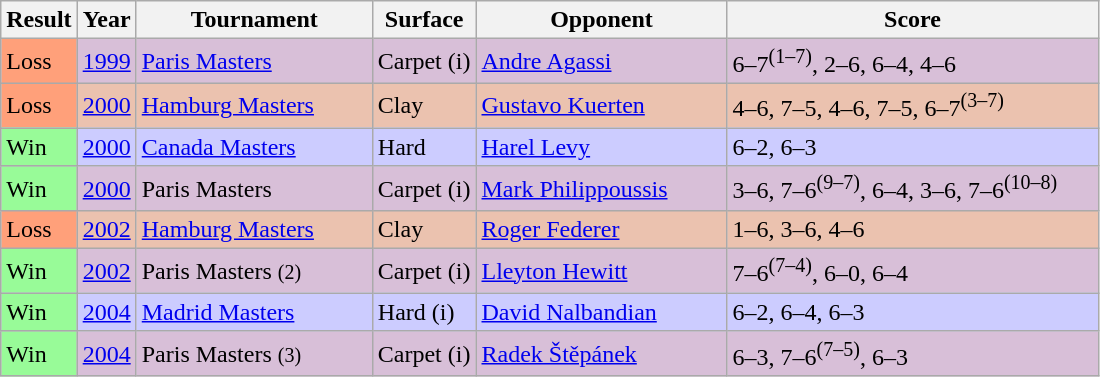<table class="sortable wikitable">
<tr>
<th style="width:40px">Result</th>
<th>Year</th>
<th style="width:150px">Tournament</th>
<th>Surface</th>
<th style="width:160px">Opponent</th>
<th width=240 class="unsortable">Score</th>
</tr>
<tr style="background:thistle;">
<td style="background:#ffa07a;">Loss</td>
<td><a href='#'>1999</a></td>
<td><a href='#'>Paris Masters</a></td>
<td>Carpet (i)</td>
<td> <a href='#'>Andre Agassi</a></td>
<td>6–7<sup>(1–7)</sup>, 2–6, 6–4, 4–6</td>
</tr>
<tr style="background:#ebc2af;">
<td style="background:#ffa07a;">Loss</td>
<td><a href='#'>2000</a></td>
<td><a href='#'>Hamburg Masters</a></td>
<td>Clay</td>
<td> <a href='#'>Gustavo Kuerten</a></td>
<td>4–6, 7–5, 4–6, 7–5, 6–7<sup>(3–7)</sup></td>
</tr>
<tr style="background:#ccf;">
<td style="background:#98fb98;">Win</td>
<td><a href='#'>2000</a></td>
<td><a href='#'>Canada Masters</a></td>
<td>Hard</td>
<td> <a href='#'>Harel Levy</a></td>
<td>6–2, 6–3</td>
</tr>
<tr style="background:thistle;">
<td style="background:#98fb98;">Win</td>
<td><a href='#'>2000</a></td>
<td>Paris Masters</td>
<td>Carpet (i)</td>
<td> <a href='#'>Mark Philippoussis</a></td>
<td>3–6, 7–6<sup>(9–7)</sup>, 6–4, 3–6, 7–6<sup>(10–8)</sup></td>
</tr>
<tr style="background:#ebc2af;">
<td style="background:#ffa07a;">Loss</td>
<td><a href='#'>2002</a></td>
<td><a href='#'>Hamburg Masters</a></td>
<td>Clay</td>
<td> <a href='#'>Roger Federer</a></td>
<td>1–6, 3–6, 4–6</td>
</tr>
<tr style="background:thistle;">
<td style="background:#98fb98;">Win</td>
<td><a href='#'>2002</a></td>
<td>Paris Masters <small>(2)</small></td>
<td>Carpet (i)</td>
<td> <a href='#'>Lleyton Hewitt</a></td>
<td>7–6<sup>(7–4)</sup>, 6–0, 6–4</td>
</tr>
<tr style="background:#ccf;">
<td style="background:#98fb98;">Win</td>
<td><a href='#'>2004</a></td>
<td><a href='#'>Madrid Masters</a></td>
<td>Hard (i)</td>
<td> <a href='#'>David Nalbandian</a></td>
<td>6–2, 6–4, 6–3</td>
</tr>
<tr style="background:thistle;">
<td style="background:#98fb98;">Win</td>
<td><a href='#'>2004</a></td>
<td>Paris Masters <small>(3)</small></td>
<td>Carpet (i)</td>
<td> <a href='#'>Radek Štěpánek</a></td>
<td>6–3, 7–6<sup>(7–5)</sup>, 6–3</td>
</tr>
</table>
